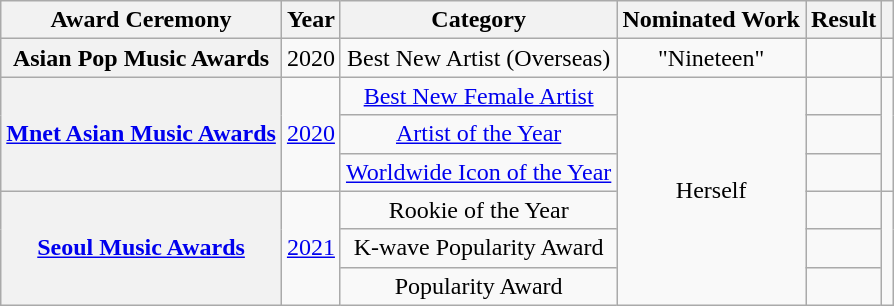<table class="wikitable sortable plainrowheaders" style="text-align:center">
<tr>
<th scope="col">Award Ceremony</th>
<th scope="col">Year</th>
<th scope="col">Category</th>
<th scope="col">Nominated Work</th>
<th scope="col">Result</th>
<th scope="col" class=unsortable></th>
</tr>
<tr>
<th scope="row">Asian Pop Music Awards</th>
<td>2020</td>
<td>Best New Artist (Overseas)</td>
<td>"Nineteen"</td>
<td></td>
<td style="text-align:center"></td>
</tr>
<tr>
<th scope="row" rowspan="3"><a href='#'>Mnet Asian Music Awards</a></th>
<td rowspan="3"><a href='#'>2020</a></td>
<td><a href='#'>Best New Female Artist</a></td>
<td rowspan="6">Herself</td>
<td></td>
<td rowspan="3"></td>
</tr>
<tr>
<td><a href='#'>Artist of the Year</a></td>
<td></td>
</tr>
<tr>
<td><a href='#'>Worldwide Icon of the Year</a></td>
<td></td>
</tr>
<tr>
<th scope="row" rowspan="3"><a href='#'>Seoul Music Awards</a></th>
<td rowspan="3"><a href='#'>2021</a></td>
<td>Rookie of the Year</td>
<td></td>
<td rowspan="3"></td>
</tr>
<tr>
<td>K-wave Popularity Award</td>
<td></td>
</tr>
<tr>
<td>Popularity Award</td>
<td></td>
</tr>
</table>
